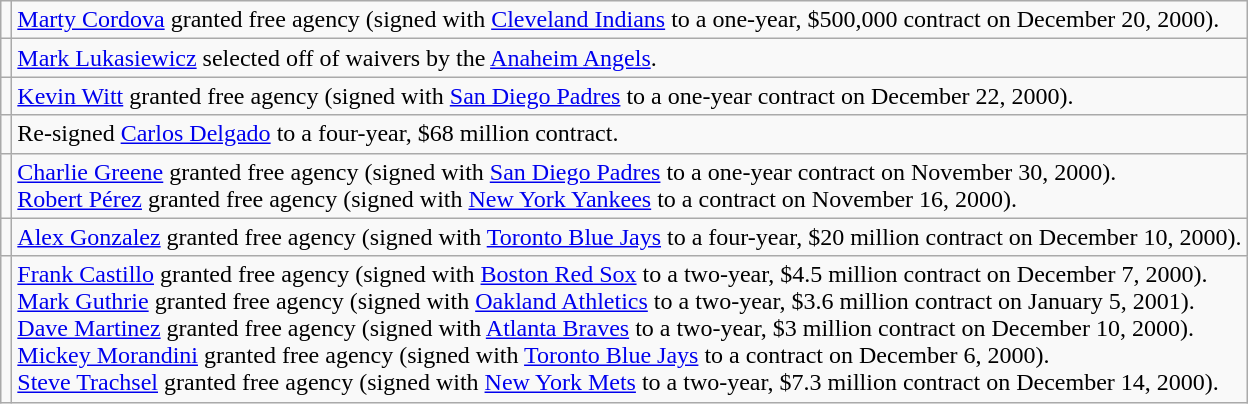<table class="wikitable">
<tr>
<td></td>
<td><a href='#'>Marty Cordova</a> granted free agency (signed with <a href='#'>Cleveland Indians</a> to a one-year, $500,000 contract on December 20, 2000).</td>
</tr>
<tr>
<td></td>
<td><a href='#'>Mark Lukasiewicz</a> selected off of waivers by the <a href='#'>Anaheim Angels</a>.</td>
</tr>
<tr>
<td></td>
<td><a href='#'>Kevin Witt</a> granted free agency (signed with <a href='#'>San Diego Padres</a> to a one-year contract on December 22, 2000).</td>
</tr>
<tr>
<td></td>
<td>Re-signed <a href='#'>Carlos Delgado</a> to a four-year, $68 million contract.</td>
</tr>
<tr>
<td></td>
<td><a href='#'>Charlie Greene</a> granted free agency (signed with <a href='#'>San Diego Padres</a> to a one-year contract on November 30, 2000). <br><a href='#'>Robert Pérez</a> granted free agency (signed with <a href='#'>New York Yankees</a> to a contract on November 16, 2000).</td>
</tr>
<tr>
<td></td>
<td><a href='#'>Alex Gonzalez</a> granted free agency (signed with <a href='#'>Toronto Blue Jays</a> to a four-year, $20 million contract on December 10, 2000).</td>
</tr>
<tr>
<td></td>
<td><a href='#'>Frank Castillo</a> granted free agency (signed with <a href='#'>Boston Red Sox</a> to a two-year, $4.5 million contract on December 7, 2000). <br><a href='#'>Mark Guthrie</a> granted free agency (signed with <a href='#'>Oakland Athletics</a> to a two-year, $3.6 million contract on January 5, 2001). <br><a href='#'>Dave Martinez</a> granted free agency (signed with <a href='#'>Atlanta Braves</a> to a two-year, $3 million contract on December 10, 2000). <br><a href='#'>Mickey Morandini</a> granted free agency (signed with <a href='#'>Toronto Blue Jays</a> to a contract on December 6, 2000). <br><a href='#'>Steve Trachsel</a> granted free agency (signed with <a href='#'>New York Mets</a> to a two-year, $7.3 million contract on December 14, 2000).</td>
</tr>
</table>
